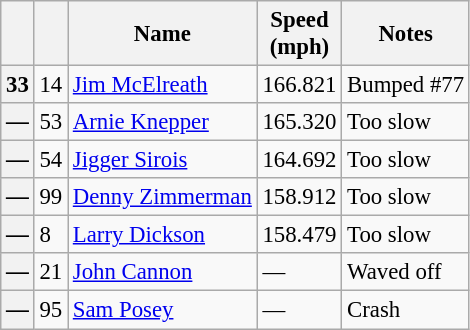<table class="wikitable" style="font-size: 95%;">
<tr>
<th></th>
<th></th>
<th>Name</th>
<th>Speed<br>(mph)</th>
<th>Notes</th>
</tr>
<tr>
<th>33</th>
<td>14</td>
<td><a href='#'>Jim McElreath</a></td>
<td>166.821</td>
<td>Bumped #77</td>
</tr>
<tr>
<th>—</th>
<td>53</td>
<td><a href='#'>Arnie Knepper</a></td>
<td>165.320</td>
<td>Too slow</td>
</tr>
<tr>
<th>—</th>
<td>54</td>
<td><a href='#'>Jigger Sirois</a></td>
<td>164.692</td>
<td>Too slow</td>
</tr>
<tr>
<th>—</th>
<td>99</td>
<td><a href='#'>Denny Zimmerman</a></td>
<td>158.912</td>
<td>Too slow</td>
</tr>
<tr>
<th>—</th>
<td>8</td>
<td><a href='#'>Larry Dickson</a></td>
<td>158.479</td>
<td>Too slow</td>
</tr>
<tr>
<th>—</th>
<td>21</td>
<td><a href='#'>John Cannon</a></td>
<td>—</td>
<td>Waved off</td>
</tr>
<tr>
<th>—</th>
<td>95</td>
<td><a href='#'>Sam Posey</a></td>
<td>—</td>
<td>Crash</td>
</tr>
</table>
